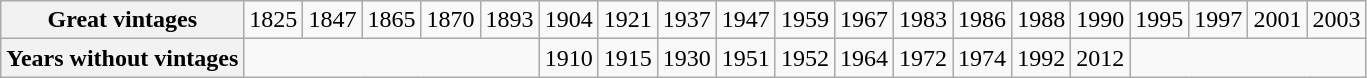<table class="wikitable">
<tr>
<th scope="row">Great vintages</th>
<td>1825</td>
<td>1847</td>
<td>1865</td>
<td>1870</td>
<td>1893</td>
<td>1904</td>
<td>1921</td>
<td>1937</td>
<td>1947</td>
<td>1959</td>
<td>1967</td>
<td>1983</td>
<td>1986</td>
<td>1988</td>
<td>1990</td>
<td>1995</td>
<td>1997</td>
<td>2001</td>
<td>2003</td>
</tr>
<tr>
<th scope="row">Years without vintages</th>
<td colspan="5"></td>
<td>1910</td>
<td>1915</td>
<td>1930</td>
<td>1951</td>
<td>1952</td>
<td>1964</td>
<td>1972</td>
<td>1974</td>
<td>1992</td>
<td>2012</td>
<td colspan="4"></td>
</tr>
</table>
